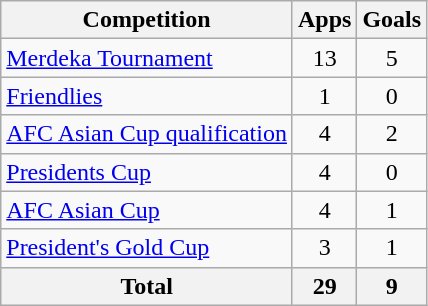<table class="wikitable" style="text-align:center">
<tr>
<th>Competition</th>
<th>Apps</th>
<th>Goals</th>
</tr>
<tr>
<td style="text-align:left"><a href='#'>Merdeka Tournament</a></td>
<td>13</td>
<td>5</td>
</tr>
<tr>
<td style="text-align:left"><a href='#'>Friendlies</a></td>
<td>1</td>
<td>0</td>
</tr>
<tr>
<td style="text-align:left"><a href='#'>AFC Asian Cup qualification</a></td>
<td>4</td>
<td>2</td>
</tr>
<tr>
<td style="text-align:left"><a href='#'>Presidents Cup</a></td>
<td>4</td>
<td>0</td>
</tr>
<tr>
<td style="text-align:left"><a href='#'>AFC Asian Cup</a></td>
<td>4</td>
<td>1</td>
</tr>
<tr>
<td style="text-align:left"><a href='#'>President's Gold Cup</a></td>
<td>3</td>
<td>1</td>
</tr>
<tr>
<th>Total</th>
<th>29</th>
<th>9</th>
</tr>
</table>
